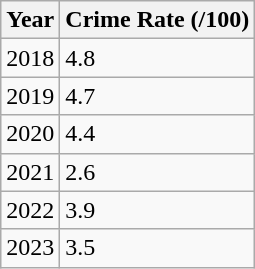<table class="wikitable">
<tr>
<th>Year</th>
<th>Crime Rate (/100)</th>
</tr>
<tr>
<td>2018</td>
<td>4.8</td>
</tr>
<tr>
<td>2019</td>
<td>4.7</td>
</tr>
<tr>
<td>2020</td>
<td>4.4</td>
</tr>
<tr>
<td>2021</td>
<td>2.6</td>
</tr>
<tr>
<td>2022</td>
<td>3.9</td>
</tr>
<tr>
<td>2023</td>
<td>3.5</td>
</tr>
</table>
